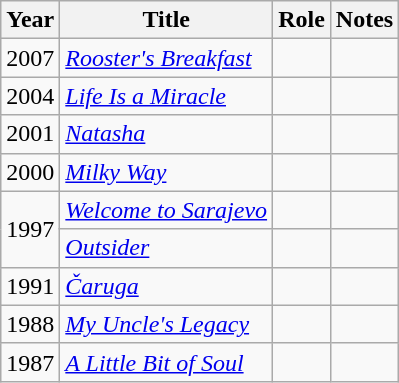<table class="wikitable sortable">
<tr>
<th>Year</th>
<th>Title</th>
<th>Role</th>
<th class="unsortable">Notes</th>
</tr>
<tr>
<td>2007</td>
<td><em><a href='#'>Rooster's Breakfast</a></em></td>
<td></td>
<td></td>
</tr>
<tr>
<td>2004</td>
<td><em><a href='#'>Life Is a Miracle</a></em></td>
<td></td>
<td></td>
</tr>
<tr>
<td>2001</td>
<td><em><a href='#'>Natasha</a></em></td>
<td></td>
<td></td>
</tr>
<tr>
<td>2000</td>
<td><em><a href='#'>Milky Way</a></em></td>
<td></td>
<td></td>
</tr>
<tr>
<td rowspan=2>1997</td>
<td><em><a href='#'>Welcome to Sarajevo</a></em></td>
<td></td>
<td></td>
</tr>
<tr>
<td><em><a href='#'>Outsider</a></em></td>
<td></td>
<td></td>
</tr>
<tr>
<td>1991</td>
<td><em><a href='#'>Čaruga</a></em></td>
<td></td>
<td></td>
</tr>
<tr>
<td>1988</td>
<td><em><a href='#'>My Uncle's Legacy</a></em></td>
<td></td>
<td></td>
</tr>
<tr>
<td>1987</td>
<td><em><a href='#'>A Little Bit of Soul</a></em></td>
<td></td>
<td></td>
</tr>
</table>
